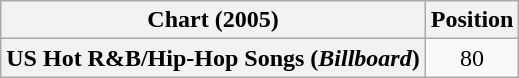<table class="wikitable plainrowheaders" style="text-align:center;">
<tr>
<th scope="col">Chart (2005)</th>
<th scope="col">Position</th>
</tr>
<tr>
<th scope="row">US Hot R&B/Hip-Hop Songs (<em>Billboard</em>)</th>
<td>80</td>
</tr>
</table>
